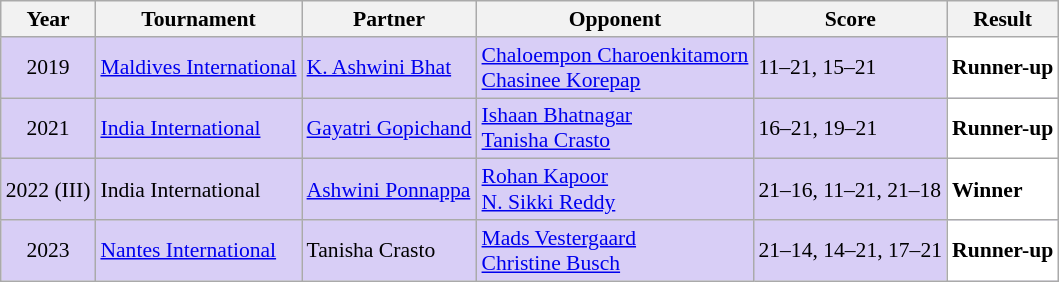<table class="sortable wikitable" style="font-size: 90%;">
<tr>
<th>Year</th>
<th>Tournament</th>
<th>Partner</th>
<th>Opponent</th>
<th>Score</th>
<th>Result</th>
</tr>
<tr style="background:#D8CEF6">
<td align="center">2019</td>
<td align="left"><a href='#'>Maldives International</a></td>
<td align="left"> <a href='#'>K. Ashwini Bhat</a></td>
<td align="left"> <a href='#'>Chaloempon Charoenkitamorn</a><br> <a href='#'>Chasinee Korepap</a></td>
<td align="left">11–21, 15–21</td>
<td style="text-align:left; background:white"> <strong>Runner-up</strong></td>
</tr>
<tr style="background:#D8CEF6">
<td align="center">2021</td>
<td align="left"><a href='#'>India International</a></td>
<td align="left"> <a href='#'>Gayatri Gopichand</a></td>
<td align="left"> <a href='#'>Ishaan Bhatnagar</a><br> <a href='#'>Tanisha Crasto</a></td>
<td align="left">16–21, 19–21</td>
<td style="text-align:left; background:white"> <strong>Runner-up</strong></td>
</tr>
<tr style="background:#D8CEF6">
<td align="center">2022 (III)</td>
<td align="left">India International</td>
<td align="left"> <a href='#'>Ashwini Ponnappa</a></td>
<td align="left"> <a href='#'>Rohan Kapoor</a><br> <a href='#'>N. Sikki Reddy</a></td>
<td align="left">21–16, 11–21, 21–18</td>
<td style="text-align:left; background:white"> <strong>Winner</strong></td>
</tr>
<tr style="background:#D8CEF6">
<td align="center">2023</td>
<td align="left"><a href='#'>Nantes International</a></td>
<td align="left"> Tanisha Crasto</td>
<td align="left"> <a href='#'>Mads Vestergaard</a><br> <a href='#'>Christine Busch</a></td>
<td align="left">21–14, 14–21, 17–21</td>
<td style="text-align:left; background:white"> <strong>Runner-up</strong></td>
</tr>
</table>
